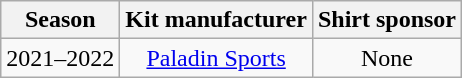<table class="wikitable" style="text-align: center">
<tr>
<th>Season</th>
<th>Kit manufacturer</th>
<th>Shirt sponsor</th>
</tr>
<tr>
<td>2021–2022</td>
<td><a href='#'>Paladin Sports</a></td>
<td>None</td>
</tr>
</table>
